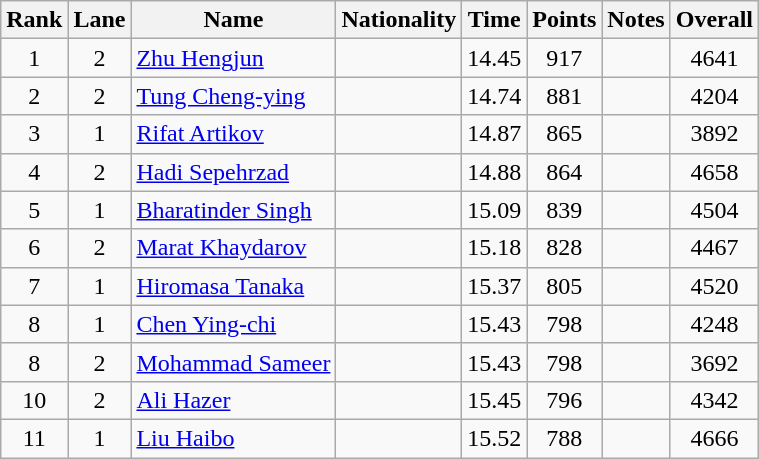<table class="wikitable sortable" style="text-align:center">
<tr>
<th>Rank</th>
<th>Lane</th>
<th>Name</th>
<th>Nationality</th>
<th>Time</th>
<th>Points</th>
<th>Notes</th>
<th>Overall</th>
</tr>
<tr>
<td>1</td>
<td>2</td>
<td align="left"><a href='#'>Zhu Hengjun</a></td>
<td align=left></td>
<td>14.45</td>
<td>917</td>
<td></td>
<td>4641</td>
</tr>
<tr>
<td>2</td>
<td>2</td>
<td align="left"><a href='#'>Tung Cheng-ying</a></td>
<td align=left></td>
<td>14.74</td>
<td>881</td>
<td></td>
<td>4204</td>
</tr>
<tr>
<td>3</td>
<td>1</td>
<td align="left"><a href='#'>Rifat Artikov</a></td>
<td align=left></td>
<td>14.87</td>
<td>865</td>
<td></td>
<td>3892</td>
</tr>
<tr>
<td>4</td>
<td>2</td>
<td align="left"><a href='#'>Hadi Sepehrzad</a></td>
<td align=left></td>
<td>14.88</td>
<td>864</td>
<td></td>
<td>4658</td>
</tr>
<tr>
<td>5</td>
<td>1</td>
<td align="left"><a href='#'>Bharatinder Singh</a></td>
<td align=left></td>
<td>15.09</td>
<td>839</td>
<td></td>
<td>4504</td>
</tr>
<tr>
<td>6</td>
<td>2</td>
<td align="left"><a href='#'>Marat Khaydarov</a></td>
<td align=left></td>
<td>15.18</td>
<td>828</td>
<td></td>
<td>4467</td>
</tr>
<tr>
<td>7</td>
<td>1</td>
<td align="left"><a href='#'>Hiromasa Tanaka</a></td>
<td align=left></td>
<td>15.37</td>
<td>805</td>
<td></td>
<td>4520</td>
</tr>
<tr>
<td>8</td>
<td>1</td>
<td align="left"><a href='#'>Chen Ying-chi</a></td>
<td align=left></td>
<td>15.43</td>
<td>798</td>
<td></td>
<td>4248</td>
</tr>
<tr>
<td>8</td>
<td>2</td>
<td align="left"><a href='#'>Mohammad Sameer</a></td>
<td align=left></td>
<td>15.43</td>
<td>798</td>
<td></td>
<td>3692</td>
</tr>
<tr>
<td>10</td>
<td>2</td>
<td align="left"><a href='#'>Ali Hazer</a></td>
<td align=left></td>
<td>15.45</td>
<td>796</td>
<td></td>
<td>4342</td>
</tr>
<tr>
<td>11</td>
<td>1</td>
<td align="left"><a href='#'>Liu Haibo</a></td>
<td align=left></td>
<td>15.52</td>
<td>788</td>
<td></td>
<td>4666</td>
</tr>
</table>
